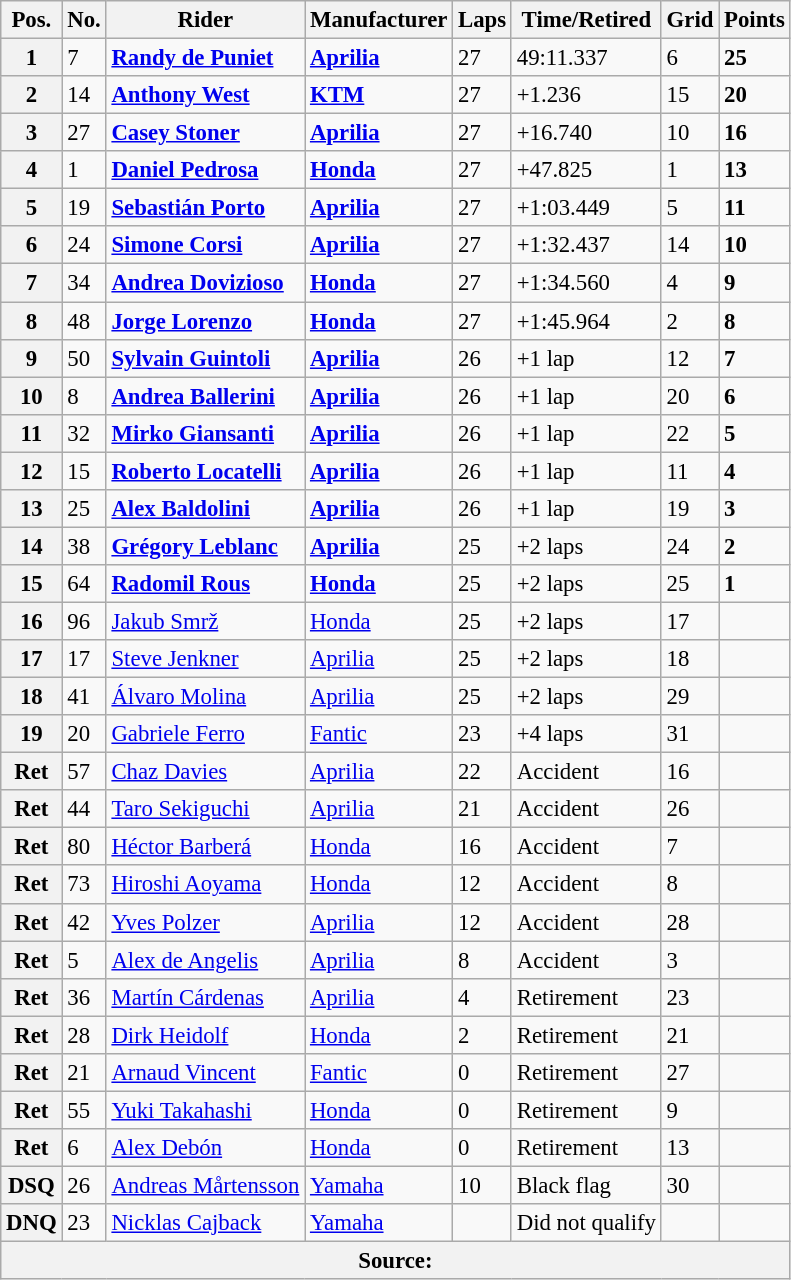<table class="wikitable" style="font-size: 95%;">
<tr>
<th>Pos.</th>
<th>No.</th>
<th>Rider</th>
<th>Manufacturer</th>
<th>Laps</th>
<th>Time/Retired</th>
<th>Grid</th>
<th>Points</th>
</tr>
<tr>
<th>1</th>
<td>7</td>
<td> <strong><a href='#'>Randy de Puniet</a></strong></td>
<td><strong><a href='#'>Aprilia</a></strong></td>
<td>27</td>
<td>49:11.337</td>
<td>6</td>
<td><strong>25</strong></td>
</tr>
<tr>
<th>2</th>
<td>14</td>
<td> <strong><a href='#'>Anthony West</a></strong></td>
<td><strong><a href='#'>KTM</a></strong></td>
<td>27</td>
<td>+1.236</td>
<td>15</td>
<td><strong>20</strong></td>
</tr>
<tr>
<th>3</th>
<td>27</td>
<td> <strong><a href='#'>Casey Stoner</a></strong></td>
<td><strong><a href='#'>Aprilia</a></strong></td>
<td>27</td>
<td>+16.740</td>
<td>10</td>
<td><strong>16</strong></td>
</tr>
<tr>
<th>4</th>
<td>1</td>
<td> <strong><a href='#'>Daniel Pedrosa</a></strong></td>
<td><strong><a href='#'>Honda</a></strong></td>
<td>27</td>
<td>+47.825</td>
<td>1</td>
<td><strong>13</strong></td>
</tr>
<tr>
<th>5</th>
<td>19</td>
<td> <strong><a href='#'>Sebastián Porto</a></strong></td>
<td><strong><a href='#'>Aprilia</a></strong></td>
<td>27</td>
<td>+1:03.449</td>
<td>5</td>
<td><strong>11</strong></td>
</tr>
<tr>
<th>6</th>
<td>24</td>
<td> <strong><a href='#'>Simone Corsi</a></strong></td>
<td><strong><a href='#'>Aprilia</a></strong></td>
<td>27</td>
<td>+1:32.437</td>
<td>14</td>
<td><strong>10</strong></td>
</tr>
<tr>
<th>7</th>
<td>34</td>
<td> <strong><a href='#'>Andrea Dovizioso</a></strong></td>
<td><strong><a href='#'>Honda</a></strong></td>
<td>27</td>
<td>+1:34.560</td>
<td>4</td>
<td><strong>9</strong></td>
</tr>
<tr>
<th>8</th>
<td>48</td>
<td> <strong><a href='#'>Jorge Lorenzo</a></strong></td>
<td><strong><a href='#'>Honda</a></strong></td>
<td>27</td>
<td>+1:45.964</td>
<td>2</td>
<td><strong>8</strong></td>
</tr>
<tr>
<th>9</th>
<td>50</td>
<td> <strong><a href='#'>Sylvain Guintoli</a></strong></td>
<td><strong><a href='#'>Aprilia</a></strong></td>
<td>26</td>
<td>+1 lap</td>
<td>12</td>
<td><strong>7</strong></td>
</tr>
<tr>
<th>10</th>
<td>8</td>
<td> <strong><a href='#'>Andrea Ballerini</a></strong></td>
<td><strong><a href='#'>Aprilia</a></strong></td>
<td>26</td>
<td>+1 lap</td>
<td>20</td>
<td><strong>6</strong></td>
</tr>
<tr>
<th>11</th>
<td>32</td>
<td> <strong><a href='#'>Mirko Giansanti</a></strong></td>
<td><strong><a href='#'>Aprilia</a></strong></td>
<td>26</td>
<td>+1 lap</td>
<td>22</td>
<td><strong>5</strong></td>
</tr>
<tr>
<th>12</th>
<td>15</td>
<td> <strong><a href='#'>Roberto Locatelli</a></strong></td>
<td><strong><a href='#'>Aprilia</a></strong></td>
<td>26</td>
<td>+1 lap</td>
<td>11</td>
<td><strong>4</strong></td>
</tr>
<tr>
<th>13</th>
<td>25</td>
<td> <strong><a href='#'>Alex Baldolini</a></strong></td>
<td><strong><a href='#'>Aprilia</a></strong></td>
<td>26</td>
<td>+1 lap</td>
<td>19</td>
<td><strong>3</strong></td>
</tr>
<tr>
<th>14</th>
<td>38</td>
<td> <strong><a href='#'>Grégory Leblanc</a></strong></td>
<td><strong><a href='#'>Aprilia</a></strong></td>
<td>25</td>
<td>+2 laps</td>
<td>24</td>
<td><strong>2</strong></td>
</tr>
<tr>
<th>15</th>
<td>64</td>
<td> <strong><a href='#'>Radomil Rous</a></strong></td>
<td><strong><a href='#'>Honda</a></strong></td>
<td>25</td>
<td>+2 laps</td>
<td>25</td>
<td><strong>1</strong></td>
</tr>
<tr>
<th>16</th>
<td>96</td>
<td> <a href='#'>Jakub Smrž</a></td>
<td><a href='#'>Honda</a></td>
<td>25</td>
<td>+2 laps</td>
<td>17</td>
<td></td>
</tr>
<tr>
<th>17</th>
<td>17</td>
<td> <a href='#'>Steve Jenkner</a></td>
<td><a href='#'>Aprilia</a></td>
<td>25</td>
<td>+2 laps</td>
<td>18</td>
<td></td>
</tr>
<tr>
<th>18</th>
<td>41</td>
<td> <a href='#'>Álvaro Molina</a></td>
<td><a href='#'>Aprilia</a></td>
<td>25</td>
<td>+2 laps</td>
<td>29</td>
<td></td>
</tr>
<tr>
<th>19</th>
<td>20</td>
<td> <a href='#'>Gabriele Ferro</a></td>
<td><a href='#'>Fantic</a></td>
<td>23</td>
<td>+4 laps</td>
<td>31</td>
<td></td>
</tr>
<tr>
<th>Ret</th>
<td>57</td>
<td> <a href='#'>Chaz Davies</a></td>
<td><a href='#'>Aprilia</a></td>
<td>22</td>
<td>Accident</td>
<td>16</td>
<td></td>
</tr>
<tr>
<th>Ret</th>
<td>44</td>
<td> <a href='#'>Taro Sekiguchi</a></td>
<td><a href='#'>Aprilia</a></td>
<td>21</td>
<td>Accident</td>
<td>26</td>
<td></td>
</tr>
<tr>
<th>Ret</th>
<td>80</td>
<td> <a href='#'>Héctor Barberá</a></td>
<td><a href='#'>Honda</a></td>
<td>16</td>
<td>Accident</td>
<td>7</td>
<td></td>
</tr>
<tr>
<th>Ret</th>
<td>73</td>
<td> <a href='#'>Hiroshi Aoyama</a></td>
<td><a href='#'>Honda</a></td>
<td>12</td>
<td>Accident</td>
<td>8</td>
<td></td>
</tr>
<tr>
<th>Ret</th>
<td>42</td>
<td> <a href='#'>Yves Polzer</a></td>
<td><a href='#'>Aprilia</a></td>
<td>12</td>
<td>Accident</td>
<td>28</td>
<td></td>
</tr>
<tr>
<th>Ret</th>
<td>5</td>
<td> <a href='#'>Alex de Angelis</a></td>
<td><a href='#'>Aprilia</a></td>
<td>8</td>
<td>Accident</td>
<td>3</td>
<td></td>
</tr>
<tr>
<th>Ret</th>
<td>36</td>
<td> <a href='#'>Martín Cárdenas</a></td>
<td><a href='#'>Aprilia</a></td>
<td>4</td>
<td>Retirement</td>
<td>23</td>
<td></td>
</tr>
<tr>
<th>Ret</th>
<td>28</td>
<td> <a href='#'>Dirk Heidolf</a></td>
<td><a href='#'>Honda</a></td>
<td>2</td>
<td>Retirement</td>
<td>21</td>
<td></td>
</tr>
<tr>
<th>Ret</th>
<td>21</td>
<td> <a href='#'>Arnaud Vincent</a></td>
<td><a href='#'>Fantic</a></td>
<td>0</td>
<td>Retirement</td>
<td>27</td>
<td></td>
</tr>
<tr>
<th>Ret</th>
<td>55</td>
<td> <a href='#'>Yuki Takahashi</a></td>
<td><a href='#'>Honda</a></td>
<td>0</td>
<td>Retirement</td>
<td>9</td>
<td></td>
</tr>
<tr>
<th>Ret</th>
<td>6</td>
<td> <a href='#'>Alex Debón</a></td>
<td><a href='#'>Honda</a></td>
<td>0</td>
<td>Retirement</td>
<td>13</td>
<td></td>
</tr>
<tr>
<th>DSQ</th>
<td>26</td>
<td> <a href='#'>Andreas Mårtensson</a></td>
<td><a href='#'>Yamaha</a></td>
<td>10</td>
<td>Black flag</td>
<td>30</td>
<td></td>
</tr>
<tr>
<th>DNQ</th>
<td>23</td>
<td> <a href='#'>Nicklas Cajback</a></td>
<td><a href='#'>Yamaha</a></td>
<td></td>
<td>Did not qualify</td>
<td></td>
<td></td>
</tr>
<tr>
<th colspan=8>Source: </th>
</tr>
</table>
